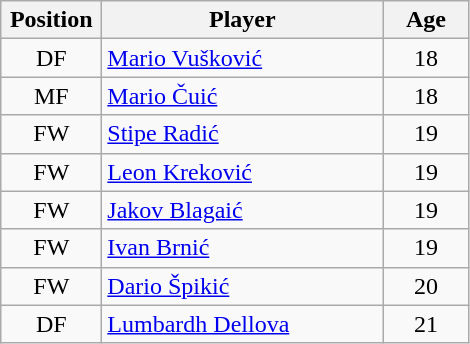<table class="wikitable" style="text-align: center;">
<tr>
<th width=60>Position</th>
<th width=180>Player</th>
<th width=50>Age</th>
</tr>
<tr>
<td>DF</td>
<td style="text-align:left;"> <a href='#'>Mario Vušković</a></td>
<td>18</td>
</tr>
<tr>
<td>MF</td>
<td style="text-align:left;"> <a href='#'>Mario Čuić</a></td>
<td>18</td>
</tr>
<tr>
<td>FW</td>
<td style="text-align:left;"> <a href='#'>Stipe Radić</a></td>
<td>19</td>
</tr>
<tr>
<td>FW</td>
<td style="text-align:left;"> <a href='#'>Leon Kreković</a></td>
<td>19</td>
</tr>
<tr>
<td>FW</td>
<td style="text-align:left;"> <a href='#'>Jakov Blagaić</a></td>
<td>19</td>
</tr>
<tr>
<td>FW</td>
<td style="text-align:left;"> <a href='#'>Ivan Brnić</a></td>
<td>19</td>
</tr>
<tr>
<td>FW</td>
<td style="text-align:left;"> <a href='#'>Dario Špikić</a></td>
<td>20</td>
</tr>
<tr>
<td>DF</td>
<td style="text-align:left;"> <a href='#'>Lumbardh Dellova</a></td>
<td>21</td>
</tr>
</table>
